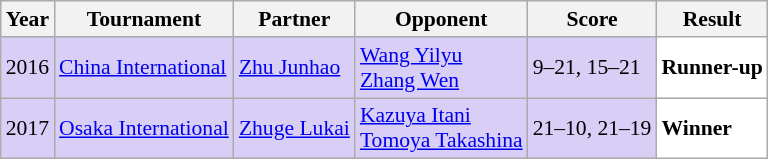<table class="sortable wikitable" style="font-size: 90%;">
<tr>
<th>Year</th>
<th>Tournament</th>
<th>Partner</th>
<th>Opponent</th>
<th>Score</th>
<th>Result</th>
</tr>
<tr style="background:#D8CEF6">
<td align="center">2016</td>
<td align="left"><a href='#'>China International</a></td>
<td align="left"> <a href='#'>Zhu Junhao</a></td>
<td align="left"> <a href='#'>Wang Yilyu</a> <br>  <a href='#'>Zhang Wen</a></td>
<td align="left">9–21, 15–21</td>
<td style="text-align:left; background:white"> <strong>Runner-up</strong></td>
</tr>
<tr style="background:#D8CEF6">
<td align="center">2017</td>
<td align="left"><a href='#'>Osaka International</a></td>
<td align="left"> <a href='#'>Zhuge Lukai</a></td>
<td align="left"> <a href='#'>Kazuya Itani</a> <br>  <a href='#'>Tomoya Takashina</a></td>
<td align="left">21–10, 21–19</td>
<td style="text-align:left; background:white"> <strong>Winner</strong></td>
</tr>
</table>
